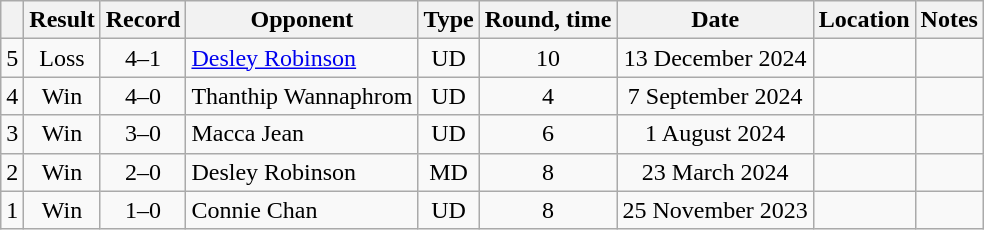<table class="wikitable" style="text-align:center">
<tr>
<th></th>
<th>Result</th>
<th>Record</th>
<th>Opponent</th>
<th>Type</th>
<th>Round, time</th>
<th>Date</th>
<th>Location</th>
<th>Notes</th>
</tr>
<tr>
<td>5</td>
<td>Loss</td>
<td>4–1</td>
<td align=left><a href='#'>Desley Robinson</a></td>
<td>UD</td>
<td>10</td>
<td>13 December 2024</td>
<td align=left></td>
<td align=left></td>
</tr>
<tr>
<td>4</td>
<td>Win</td>
<td>4–0</td>
<td align=left>Thanthip Wannaphrom</td>
<td>UD</td>
<td>4</td>
<td>7 September 2024</td>
<td align=left></td>
<td></td>
</tr>
<tr>
<td>3</td>
<td>Win</td>
<td>3–0</td>
<td align=left>Macca Jean</td>
<td>UD</td>
<td>6</td>
<td>1 August 2024</td>
<td align=left></td>
<td></td>
</tr>
<tr>
<td>2</td>
<td>Win</td>
<td>2–0</td>
<td align=left>Desley Robinson</td>
<td>MD</td>
<td>8</td>
<td>23 March 2024</td>
<td align=left></td>
<td align=left></td>
</tr>
<tr>
<td>1</td>
<td>Win</td>
<td>1–0</td>
<td align=left>Connie Chan</td>
<td>UD</td>
<td>8</td>
<td>25 November 2023</td>
<td align=left></td>
<td align=left></td>
</tr>
</table>
